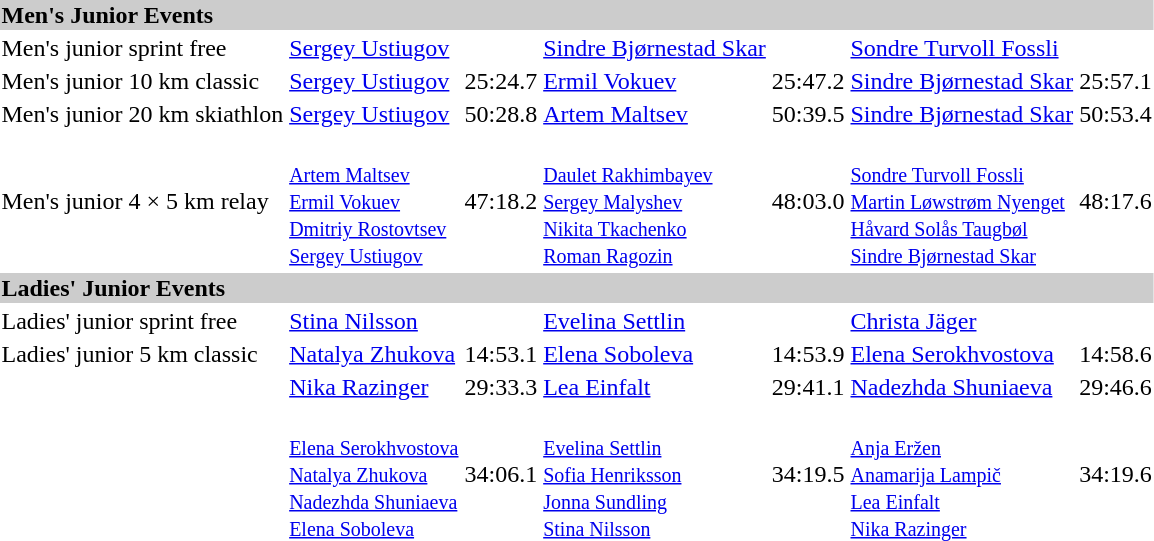<table>
<tr style="background:#ccc;">
<td colspan=7><strong>Men's Junior Events</strong></td>
</tr>
<tr>
<td>Men's junior sprint free</td>
<td><a href='#'>Sergey Ustiugov</a><br></td>
<td></td>
<td><a href='#'>Sindre Bjørnestad Skar</a><br></td>
<td></td>
<td><a href='#'>Sondre Turvoll Fossli</a><br></td>
<td></td>
</tr>
<tr>
<td>Men's junior 10 km classic</td>
<td><a href='#'>Sergey Ustiugov</a><br></td>
<td>25:24.7</td>
<td><a href='#'>Ermil Vokuev</a><br></td>
<td>25:47.2</td>
<td><a href='#'>Sindre Bjørnestad Skar</a><br></td>
<td>25:57.1</td>
</tr>
<tr>
<td>Men's junior 20 km skiathlon</td>
<td><a href='#'>Sergey Ustiugov</a><br></td>
<td>50:28.8</td>
<td><a href='#'>Artem Maltsev</a><br></td>
<td>50:39.5</td>
<td><a href='#'>Sindre Bjørnestad Skar</a><br></td>
<td>50:53.4</td>
</tr>
<tr>
<td>Men's junior 4 × 5 km relay</td>
<td><br><small><a href='#'>Artem Maltsev</a><br><a href='#'>Ermil Vokuev</a><br><a href='#'>Dmitriy Rostovtsev</a><br><a href='#'>Sergey Ustiugov</a></small></td>
<td>47:18.2</td>
<td><br><small><a href='#'>Daulet Rakhimbayev</a><br><a href='#'>Sergey Malyshev</a><br><a href='#'>Nikita Tkachenko</a><br><a href='#'>Roman Ragozin</a></small></td>
<td>48:03.0</td>
<td><br><small><a href='#'>Sondre Turvoll Fossli</a><br><a href='#'>Martin Løwstrøm Nyenget</a><br><a href='#'>Håvard Solås Taugbøl</a><br><a href='#'>Sindre Bjørnestad Skar</a></small></td>
<td>48:17.6</td>
</tr>
<tr style="background:#ccc;">
<td colspan=7><strong>Ladies' Junior Events</strong></td>
</tr>
<tr>
<td>Ladies' junior sprint free</td>
<td><a href='#'>Stina Nilsson</a><br></td>
<td></td>
<td><a href='#'>Evelina Settlin</a><br></td>
<td></td>
<td><a href='#'>Christa Jäger</a><br></td>
<td></td>
</tr>
<tr>
<td>Ladies' junior 5 km classic</td>
<td><a href='#'>Natalya Zhukova</a><br></td>
<td>14:53.1</td>
<td><a href='#'>Elena Soboleva</a><br></td>
<td>14:53.9</td>
<td><a href='#'>Elena Serokhvostova</a><br></td>
<td>14:58.6</td>
</tr>
<tr>
<td></td>
<td><a href='#'>Nika Razinger</a><br></td>
<td>29:33.3</td>
<td><a href='#'>Lea Einfalt</a><br></td>
<td>29:41.1</td>
<td><a href='#'>Nadezhda Shuniaeva</a><br></td>
<td>29:46.6</td>
</tr>
<tr>
<td></td>
<td><br><small><a href='#'>Elena Serokhvostova</a><br><a href='#'>Natalya Zhukova</a><br><a href='#'>Nadezhda Shuniaeva</a><br><a href='#'>Elena Soboleva</a></small></td>
<td>34:06.1</td>
<td><br><small><a href='#'>Evelina Settlin</a><br><a href='#'>Sofia Henriksson</a><br><a href='#'>Jonna Sundling</a><br><a href='#'>Stina Nilsson</a></small></td>
<td>34:19.5</td>
<td><br><small><a href='#'>Anja Eržen</a><br><a href='#'>Anamarija Lampič</a><br><a href='#'>Lea Einfalt</a><br><a href='#'>Nika Razinger</a></small></td>
<td>34:19.6</td>
</tr>
</table>
